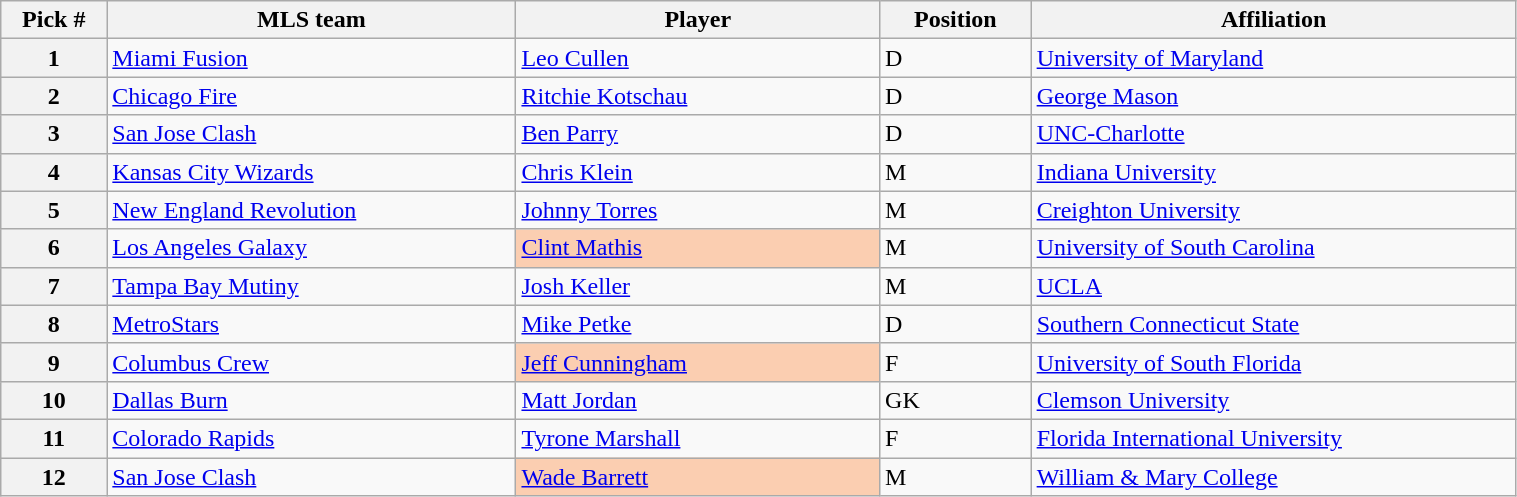<table class="wikitable sortable" style="width:80%">
<tr>
<th width=7%>Pick #</th>
<th width=27%>MLS team</th>
<th width=24%>Player</th>
<th width=10%>Position</th>
<th width=33%>Affiliation</th>
</tr>
<tr>
<th>1</th>
<td><a href='#'>Miami Fusion</a></td>
<td><a href='#'>Leo Cullen</a></td>
<td>D</td>
<td><a href='#'>University of Maryland</a></td>
</tr>
<tr>
<th>2</th>
<td><a href='#'>Chicago Fire</a></td>
<td><a href='#'>Ritchie Kotschau</a></td>
<td>D</td>
<td><a href='#'>George Mason</a></td>
</tr>
<tr>
<th>3</th>
<td><a href='#'>San Jose Clash</a></td>
<td><a href='#'>Ben Parry</a></td>
<td>D</td>
<td><a href='#'>UNC-Charlotte</a></td>
</tr>
<tr>
<th>4</th>
<td><a href='#'>Kansas City Wizards</a></td>
<td><a href='#'>Chris Klein</a></td>
<td>M</td>
<td><a href='#'>Indiana University</a></td>
</tr>
<tr>
<th>5</th>
<td><a href='#'>New England Revolution</a></td>
<td><a href='#'>Johnny Torres</a></td>
<td>M</td>
<td><a href='#'>Creighton University</a></td>
</tr>
<tr>
<th>6</th>
<td><a href='#'>Los Angeles Galaxy</a></td>
<td bgcolor="#FBCEB1"><a href='#'>Clint Mathis</a></td>
<td>M</td>
<td><a href='#'>University of South Carolina</a></td>
</tr>
<tr>
<th>7</th>
<td><a href='#'>Tampa Bay Mutiny</a></td>
<td><a href='#'>Josh Keller</a></td>
<td>M</td>
<td><a href='#'>UCLA</a></td>
</tr>
<tr>
<th>8</th>
<td><a href='#'>MetroStars</a></td>
<td><a href='#'>Mike Petke</a></td>
<td>D</td>
<td><a href='#'>Southern Connecticut State</a></td>
</tr>
<tr>
<th>9</th>
<td><a href='#'>Columbus Crew</a></td>
<td bgcolor="#FBCEB1"><a href='#'>Jeff Cunningham</a></td>
<td>F</td>
<td><a href='#'>University of South Florida</a></td>
</tr>
<tr>
<th>10</th>
<td><a href='#'>Dallas Burn</a></td>
<td><a href='#'>Matt Jordan</a></td>
<td>GK</td>
<td><a href='#'>Clemson University</a></td>
</tr>
<tr>
<th>11</th>
<td><a href='#'>Colorado Rapids</a></td>
<td><a href='#'>Tyrone Marshall</a></td>
<td>F</td>
<td><a href='#'>Florida International University</a></td>
</tr>
<tr>
<th>12</th>
<td><a href='#'>San Jose Clash</a></td>
<td bgcolor="#FBCEB1"><a href='#'>Wade Barrett</a></td>
<td>M</td>
<td><a href='#'>William & Mary College</a></td>
</tr>
</table>
